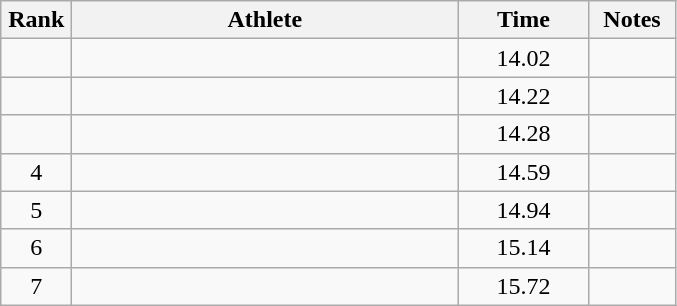<table class="wikitable sortable" style="text-align:center">
<tr>
<th width=40>Rank</th>
<th width=250>Athlete</th>
<th width=80>Time</th>
<th width=50>Notes</th>
</tr>
<tr>
<td></td>
<td align=left></td>
<td>14.02</td>
<td></td>
</tr>
<tr>
<td></td>
<td align=left></td>
<td>14.22</td>
<td></td>
</tr>
<tr>
<td></td>
<td align=left></td>
<td>14.28</td>
<td></td>
</tr>
<tr>
<td>4</td>
<td align=left></td>
<td>14.59</td>
<td></td>
</tr>
<tr>
<td>5</td>
<td align=left></td>
<td>14.94</td>
<td></td>
</tr>
<tr>
<td>6</td>
<td align=left></td>
<td>15.14</td>
<td></td>
</tr>
<tr>
<td>7</td>
<td align=left></td>
<td>15.72</td>
<td></td>
</tr>
</table>
